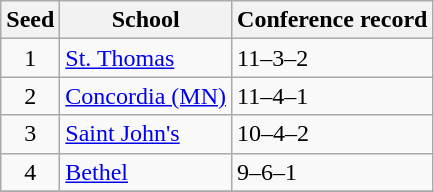<table class="wikitable">
<tr>
<th>Seed</th>
<th>School</th>
<th>Conference record</th>
</tr>
<tr>
<td align=center>1</td>
<td><a href='#'>St. Thomas</a></td>
<td>11–3–2</td>
</tr>
<tr>
<td align=center>2</td>
<td><a href='#'>Concordia (MN)</a></td>
<td>11–4–1</td>
</tr>
<tr>
<td align=center>3</td>
<td><a href='#'>Saint John's</a></td>
<td>10–4–2</td>
</tr>
<tr>
<td align=center>4</td>
<td><a href='#'>Bethel</a></td>
<td>9–6–1</td>
</tr>
<tr>
</tr>
</table>
